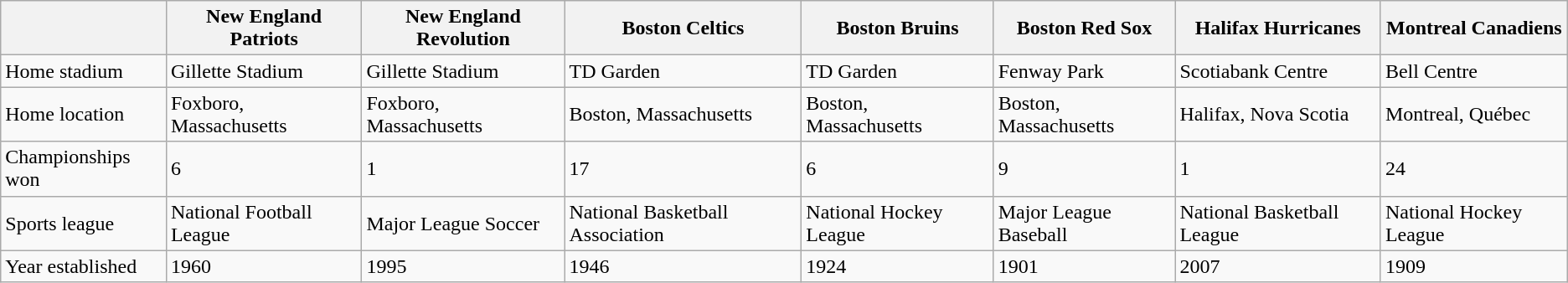<table class="wikitable">
<tr>
<th></th>
<th>New England Patriots</th>
<th>New England Revolution</th>
<th>Boston Celtics</th>
<th>Boston Bruins</th>
<th>Boston Red Sox</th>
<th>Halifax Hurricanes</th>
<th>Montreal Canadiens</th>
</tr>
<tr>
<td>Home stadium</td>
<td>Gillette Stadium</td>
<td>Gillette Stadium</td>
<td>TD Garden</td>
<td>TD Garden</td>
<td>Fenway Park</td>
<td>Scotiabank Centre</td>
<td>Bell Centre</td>
</tr>
<tr>
<td>Home location</td>
<td>Foxboro, Massachusetts</td>
<td>Foxboro, Massachusetts</td>
<td>Boston, Massachusetts</td>
<td>Boston, Massachusetts</td>
<td>Boston, Massachusetts</td>
<td>Halifax, Nova Scotia</td>
<td>Montreal, Québec</td>
</tr>
<tr>
<td>Championships won</td>
<td>6</td>
<td>1</td>
<td>17</td>
<td>6</td>
<td>9</td>
<td>1</td>
<td>24</td>
</tr>
<tr>
<td>Sports league</td>
<td>National Football League</td>
<td>Major League Soccer</td>
<td>National Basketball Association</td>
<td>National Hockey League</td>
<td>Major League Baseball</td>
<td>National Basketball League</td>
<td>National Hockey League</td>
</tr>
<tr>
<td>Year established</td>
<td>1960</td>
<td>1995</td>
<td>1946</td>
<td>1924</td>
<td>1901</td>
<td>2007</td>
<td>1909</td>
</tr>
</table>
